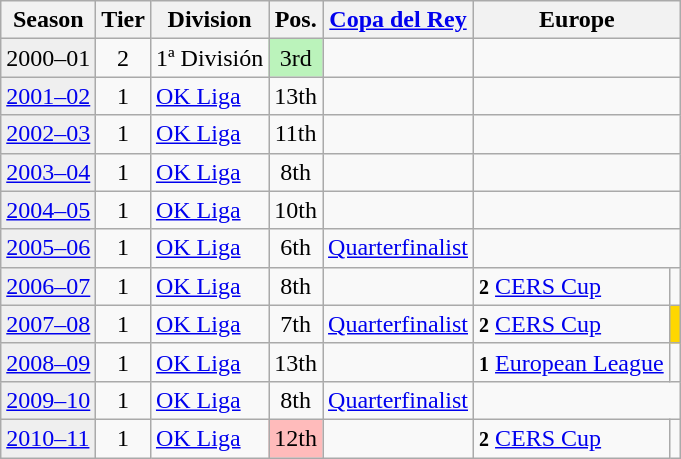<table class="wikitable">
<tr>
<th>Season</th>
<th>Tier</th>
<th>Division</th>
<th>Pos.</th>
<th><a href='#'>Copa del Rey</a></th>
<th colspan=2>Europe</th>
</tr>
<tr>
<td style="background:#efefef;">2000–01</td>
<td align="center">2</td>
<td>1ª División</td>
<td align="center" bgcolor=#BBF3BB>3rd</td>
<td></td>
<td colspan=2></td>
</tr>
<tr>
<td style="background:#efefef;"><a href='#'>2001–02</a></td>
<td align="center">1</td>
<td><a href='#'>OK Liga</a></td>
<td align="center">13th</td>
<td></td>
<td colspan=2></td>
</tr>
<tr>
<td style="background:#efefef;"><a href='#'>2002–03</a></td>
<td align="center">1</td>
<td><a href='#'>OK Liga</a></td>
<td align="center">11th</td>
<td></td>
<td colspan=2></td>
</tr>
<tr>
<td style="background:#efefef;"><a href='#'>2003–04</a></td>
<td align="center">1</td>
<td><a href='#'>OK Liga</a></td>
<td align="center">8th</td>
<td></td>
<td colspan=2></td>
</tr>
<tr>
<td style="background:#efefef;"><a href='#'>2004–05</a></td>
<td align="center">1</td>
<td><a href='#'>OK Liga</a></td>
<td align="center">10th</td>
<td></td>
<td colspan=2></td>
</tr>
<tr>
<td style="background:#efefef;"><a href='#'>2005–06</a></td>
<td align="center">1</td>
<td><a href='#'>OK Liga</a></td>
<td align="center">6th</td>
<td><a href='#'>Quarterfinalist</a></td>
<td colspan=2></td>
</tr>
<tr>
<td style="background:#efefef;"><a href='#'>2006–07</a></td>
<td align="center">1</td>
<td><a href='#'>OK Liga</a></td>
<td align="center">8th</td>
<td></td>
<td><small><strong>2</strong></small> <a href='#'>CERS Cup</a></td>
<td align=center></td>
</tr>
<tr>
<td style="background:#efefef;"><a href='#'>2007–08</a></td>
<td align="center">1</td>
<td><a href='#'>OK Liga</a></td>
<td align="center">7th</td>
<td><a href='#'>Quarterfinalist</a></td>
<td><small><strong>2</strong></small> <a href='#'>CERS Cup</a></td>
<td bgcolor=gold align=center></td>
</tr>
<tr>
<td style="background:#efefef;"><a href='#'>2008–09</a></td>
<td align="center">1</td>
<td><a href='#'>OK Liga</a></td>
<td align="center">13th</td>
<td></td>
<td><small><strong>1</strong></small> <a href='#'>European League</a></td>
<td align=center></td>
</tr>
<tr>
<td style="background:#efefef;"><a href='#'>2009–10</a></td>
<td align="center">1</td>
<td><a href='#'>OK Liga</a></td>
<td align="center">8th</td>
<td><a href='#'>Quarterfinalist</a></td>
<td colspan=2></td>
</tr>
<tr>
<td style="background:#efefef;"><a href='#'>2010–11</a></td>
<td align="center">1</td>
<td><a href='#'>OK Liga</a></td>
<td align="center" bgcolor=#FFBBBB>12th</td>
<td></td>
<td><small><strong>2</strong></small> <a href='#'>CERS Cup</a></td>
<td align=center></td>
</tr>
</table>
